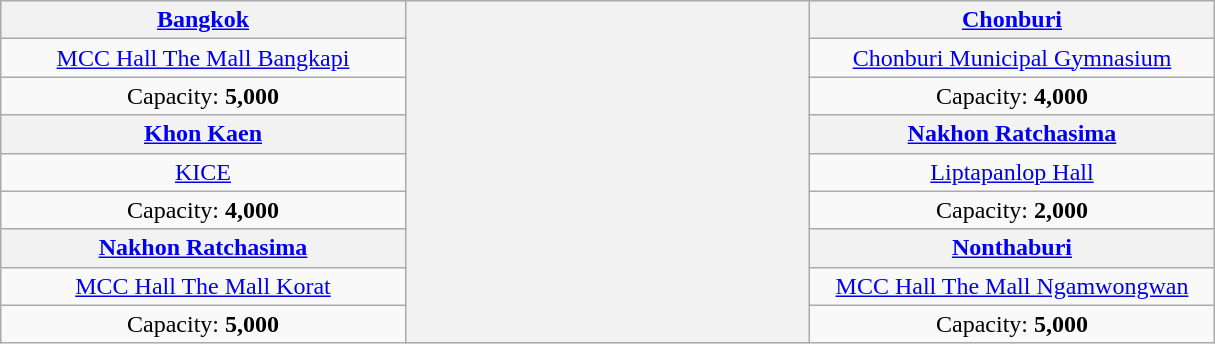<table class=wikitable style=text-align:center width=810>
<tr>
<th width=25%><strong><a href='#'>Bangkok</a></strong></th>
<th width=25% rowspan=9></th>
<th width=25%><strong><a href='#'>Chonburi</a></strong></th>
</tr>
<tr>
<td><a href='#'>MCC Hall The Mall Bangkapi</a> </td>
<td><a href='#'>Chonburi Municipal Gymnasium</a> </td>
</tr>
<tr>
<td>Capacity: <strong>5,000 </strong></td>
<td>Capacity: <strong>4,000 </strong></td>
</tr>
<tr>
<th width=25%><strong><a href='#'>Khon Kaen</a></strong></th>
<th width=25%><strong><a href='#'>Nakhon Ratchasima</a></strong></th>
</tr>
<tr>
<td><a href='#'>KICE</a> </td>
<td><a href='#'>Liptapanlop Hall</a></td>
</tr>
<tr>
<td>Capacity: <strong>4,000 </strong></td>
<td>Capacity: <strong>2,000</strong></td>
</tr>
<tr>
<th width=25%><strong><a href='#'>Nakhon Ratchasima</a></strong></th>
<th width=25%><strong><a href='#'>Nonthaburi</a></strong></th>
</tr>
<tr>
<td><a href='#'>MCC Hall The Mall Korat</a></td>
<td><a href='#'>MCC Hall The Mall Ngamwongwan</a></td>
</tr>
<tr>
<td>Capacity: <strong>5,000 </strong></td>
<td>Capacity: <strong>5,000 </strong></td>
</tr>
</table>
